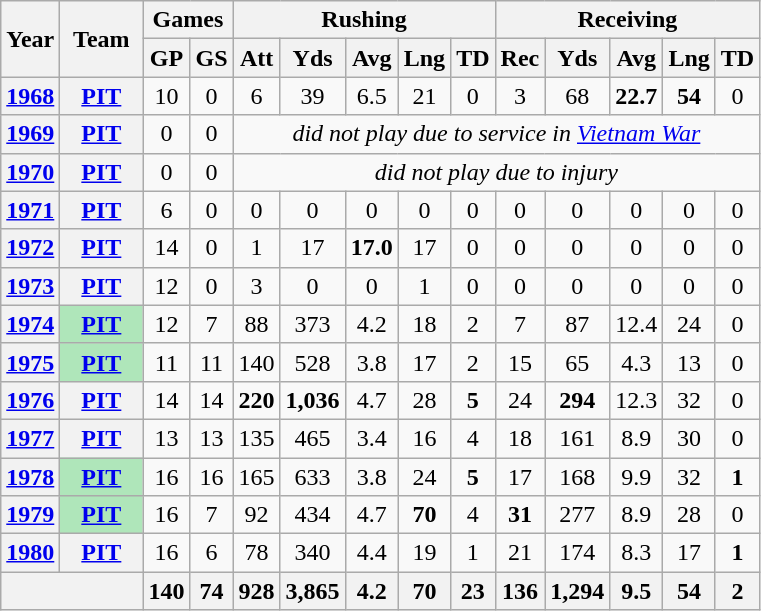<table class=wikitable style="text-align:center">
<tr>
<th rowspan="2">Year</th>
<th rowspan="2">Team</th>
<th colspan="2">Games</th>
<th colspan="5">Rushing</th>
<th colspan="5">Receiving</th>
</tr>
<tr>
<th>GP</th>
<th>GS</th>
<th>Att</th>
<th>Yds</th>
<th>Avg</th>
<th>Lng</th>
<th>TD</th>
<th>Rec</th>
<th>Yds</th>
<th>Avg</th>
<th>Lng</th>
<th>TD</th>
</tr>
<tr>
<th><a href='#'>1968</a></th>
<th><a href='#'>PIT</a></th>
<td>10</td>
<td>0</td>
<td>6</td>
<td>39</td>
<td>6.5</td>
<td>21</td>
<td>0</td>
<td>3</td>
<td>68</td>
<td><strong>22.7</strong></td>
<td><strong>54</strong></td>
<td>0</td>
</tr>
<tr>
<th><a href='#'>1969</a></th>
<th><a href='#'>PIT</a></th>
<td>0</td>
<td>0</td>
<td colspan="10"><em>did not play due to service in <a href='#'>Vietnam War</a></em></td>
</tr>
<tr>
<th><a href='#'>1970</a></th>
<th><a href='#'>PIT</a></th>
<td>0</td>
<td>0</td>
<td colspan="10"><em>did not play due to injury</em></td>
</tr>
<tr>
<th><a href='#'>1971</a></th>
<th><a href='#'>PIT</a></th>
<td>6</td>
<td>0</td>
<td>0</td>
<td>0</td>
<td>0</td>
<td>0</td>
<td>0</td>
<td>0</td>
<td>0</td>
<td>0</td>
<td>0</td>
<td>0</td>
</tr>
<tr>
<th><a href='#'>1972</a></th>
<th><a href='#'>PIT</a></th>
<td>14</td>
<td>0</td>
<td>1</td>
<td>17</td>
<td><strong>17.0</strong></td>
<td>17</td>
<td>0</td>
<td>0</td>
<td>0</td>
<td>0</td>
<td>0</td>
<td>0</td>
</tr>
<tr>
<th><a href='#'>1973</a></th>
<th><a href='#'>PIT</a></th>
<td>12</td>
<td>0</td>
<td>3</td>
<td>0</td>
<td>0</td>
<td>1</td>
<td>0</td>
<td>0</td>
<td>0</td>
<td>0</td>
<td>0</td>
<td>0</td>
</tr>
<tr>
<th><a href='#'>1974</a></th>
<th style="background:#afe6ba; width:3em;"><a href='#'>PIT</a></th>
<td>12</td>
<td>7</td>
<td>88</td>
<td>373</td>
<td>4.2</td>
<td>18</td>
<td>2</td>
<td>7</td>
<td>87</td>
<td>12.4</td>
<td>24</td>
<td>0</td>
</tr>
<tr>
<th><a href='#'>1975</a></th>
<th style="background:#afe6ba; width:3em;"><a href='#'>PIT</a></th>
<td>11</td>
<td>11</td>
<td>140</td>
<td>528</td>
<td>3.8</td>
<td>17</td>
<td>2</td>
<td>15</td>
<td>65</td>
<td>4.3</td>
<td>13</td>
<td>0</td>
</tr>
<tr>
<th><a href='#'>1976</a></th>
<th><a href='#'>PIT</a></th>
<td>14</td>
<td>14</td>
<td><strong>220</strong></td>
<td><strong>1,036</strong></td>
<td>4.7</td>
<td>28</td>
<td><strong>5</strong></td>
<td>24</td>
<td><strong>294</strong></td>
<td>12.3</td>
<td>32</td>
<td>0</td>
</tr>
<tr>
<th><a href='#'>1977</a></th>
<th><a href='#'>PIT</a></th>
<td>13</td>
<td>13</td>
<td>135</td>
<td>465</td>
<td>3.4</td>
<td>16</td>
<td>4</td>
<td>18</td>
<td>161</td>
<td>8.9</td>
<td>30</td>
<td>0</td>
</tr>
<tr>
<th><a href='#'>1978</a></th>
<th style="background:#afe6ba; width:3em;"><a href='#'>PIT</a></th>
<td>16</td>
<td>16</td>
<td>165</td>
<td>633</td>
<td>3.8</td>
<td>24</td>
<td><strong>5</strong></td>
<td>17</td>
<td>168</td>
<td>9.9</td>
<td>32</td>
<td><strong>1</strong></td>
</tr>
<tr>
<th><a href='#'>1979</a></th>
<th style="background:#afe6ba; width:3em;"><a href='#'>PIT</a></th>
<td>16</td>
<td>7</td>
<td>92</td>
<td>434</td>
<td>4.7</td>
<td><strong>70</strong></td>
<td>4</td>
<td><strong>31</strong></td>
<td>277</td>
<td>8.9</td>
<td>28</td>
<td>0</td>
</tr>
<tr>
<th><a href='#'>1980</a></th>
<th><a href='#'>PIT</a></th>
<td>16</td>
<td>6</td>
<td>78</td>
<td>340</td>
<td>4.4</td>
<td>19</td>
<td>1</td>
<td>21</td>
<td>174</td>
<td>8.3</td>
<td>17</td>
<td><strong>1</strong></td>
</tr>
<tr>
<th colspan="2"></th>
<th>140</th>
<th>74</th>
<th>928</th>
<th>3,865</th>
<th>4.2</th>
<th>70</th>
<th>23</th>
<th>136</th>
<th>1,294</th>
<th>9.5</th>
<th>54</th>
<th>2</th>
</tr>
</table>
